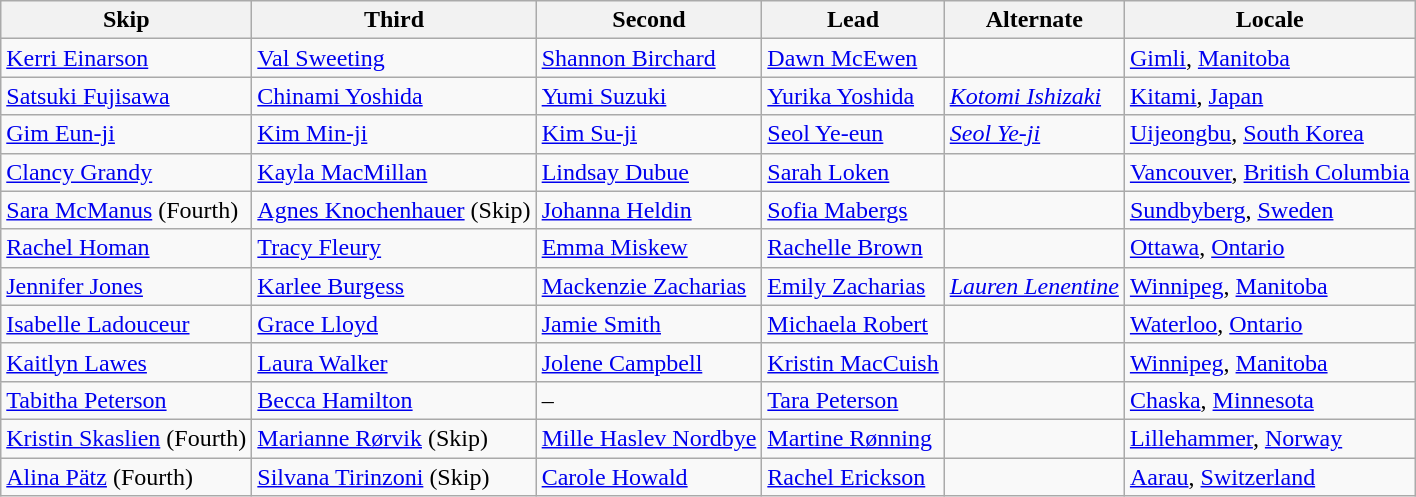<table class=wikitable>
<tr>
<th scope="col">Skip</th>
<th scope="col">Third</th>
<th scope="col">Second</th>
<th scope="col">Lead</th>
<th scope="col">Alternate</th>
<th scope="col">Locale</th>
</tr>
<tr>
<td><a href='#'>Kerri Einarson</a></td>
<td><a href='#'>Val Sweeting</a></td>
<td><a href='#'>Shannon Birchard</a></td>
<td><a href='#'>Dawn McEwen</a></td>
<td></td>
<td> <a href='#'>Gimli</a>, <a href='#'>Manitoba</a></td>
</tr>
<tr>
<td><a href='#'>Satsuki Fujisawa</a></td>
<td><a href='#'>Chinami Yoshida</a></td>
<td><a href='#'>Yumi Suzuki</a></td>
<td><a href='#'>Yurika Yoshida</a></td>
<td><em><a href='#'>Kotomi Ishizaki</a></em></td>
<td> <a href='#'>Kitami</a>, <a href='#'>Japan</a></td>
</tr>
<tr>
<td><a href='#'>Gim Eun-ji</a></td>
<td><a href='#'>Kim Min-ji</a></td>
<td><a href='#'>Kim Su-ji</a></td>
<td><a href='#'>Seol Ye-eun</a></td>
<td><em><a href='#'>Seol Ye-ji</a></em></td>
<td> <a href='#'>Uijeongbu</a>, <a href='#'>South Korea</a></td>
</tr>
<tr>
<td><a href='#'>Clancy Grandy</a></td>
<td><a href='#'>Kayla MacMillan</a></td>
<td><a href='#'>Lindsay Dubue</a></td>
<td><a href='#'>Sarah Loken</a></td>
<td></td>
<td> <a href='#'>Vancouver</a>, <a href='#'>British Columbia</a></td>
</tr>
<tr>
<td><a href='#'>Sara McManus</a> (Fourth)</td>
<td><a href='#'>Agnes Knochenhauer</a> (Skip)</td>
<td><a href='#'>Johanna Heldin</a></td>
<td><a href='#'>Sofia Mabergs</a></td>
<td></td>
<td> <a href='#'>Sundbyberg</a>, <a href='#'>Sweden</a></td>
</tr>
<tr>
<td><a href='#'>Rachel Homan</a></td>
<td><a href='#'>Tracy Fleury</a></td>
<td><a href='#'>Emma Miskew</a></td>
<td><a href='#'>Rachelle Brown</a></td>
<td></td>
<td> <a href='#'>Ottawa</a>, <a href='#'>Ontario</a></td>
</tr>
<tr>
<td><a href='#'>Jennifer Jones</a></td>
<td><a href='#'>Karlee Burgess</a></td>
<td><a href='#'>Mackenzie Zacharias</a></td>
<td><a href='#'>Emily Zacharias</a></td>
<td><em><a href='#'>Lauren Lenentine</a></em></td>
<td> <a href='#'>Winnipeg</a>, <a href='#'>Manitoba</a></td>
</tr>
<tr>
<td><a href='#'>Isabelle Ladouceur</a></td>
<td><a href='#'>Grace Lloyd</a></td>
<td><a href='#'>Jamie Smith</a></td>
<td><a href='#'>Michaela Robert</a></td>
<td></td>
<td> <a href='#'>Waterloo</a>, <a href='#'>Ontario</a></td>
</tr>
<tr>
<td><a href='#'>Kaitlyn Lawes</a></td>
<td><a href='#'>Laura Walker</a></td>
<td><a href='#'>Jolene Campbell</a></td>
<td><a href='#'>Kristin MacCuish</a></td>
<td></td>
<td> <a href='#'>Winnipeg</a>, <a href='#'>Manitoba</a></td>
</tr>
<tr>
<td><a href='#'>Tabitha Peterson</a></td>
<td><a href='#'>Becca Hamilton</a></td>
<td>–</td>
<td><a href='#'>Tara Peterson</a></td>
<td></td>
<td> <a href='#'>Chaska</a>, <a href='#'>Minnesota</a></td>
</tr>
<tr>
<td><a href='#'>Kristin Skaslien</a> (Fourth)</td>
<td><a href='#'>Marianne Rørvik</a> (Skip)</td>
<td><a href='#'>Mille Haslev Nordbye</a></td>
<td><a href='#'>Martine Rønning</a></td>
<td></td>
<td> <a href='#'>Lillehammer</a>, <a href='#'>Norway</a></td>
</tr>
<tr>
<td><a href='#'>Alina Pätz</a> (Fourth)</td>
<td><a href='#'>Silvana Tirinzoni</a> (Skip)</td>
<td><a href='#'>Carole Howald</a></td>
<td><a href='#'>Rachel Erickson</a></td>
<td></td>
<td> <a href='#'>Aarau</a>, <a href='#'>Switzerland</a></td>
</tr>
</table>
